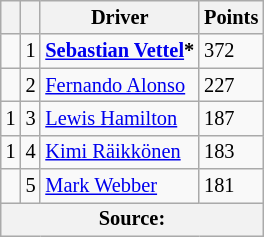<table class="wikitable" style="font-size: 85%;">
<tr>
<th></th>
<th></th>
<th>Driver</th>
<th>Points</th>
</tr>
<tr>
<td align="left"></td>
<td align="center">1</td>
<td> <strong><a href='#'>Sebastian Vettel</a>*</strong></td>
<td align="left">372</td>
</tr>
<tr>
<td align="left"></td>
<td align="center">2</td>
<td> <a href='#'>Fernando Alonso</a></td>
<td align="left">227</td>
</tr>
<tr>
<td align="left"> 1</td>
<td align="center">3</td>
<td> <a href='#'>Lewis Hamilton</a></td>
<td align="left">187</td>
</tr>
<tr>
<td align="left"> 1</td>
<td align="center">4</td>
<td> <a href='#'>Kimi Räikkönen</a></td>
<td align="left">183</td>
</tr>
<tr>
<td align="left"></td>
<td align="center">5</td>
<td> <a href='#'>Mark Webber</a></td>
<td align="left">181</td>
</tr>
<tr>
<th colspan=4>Source: </th>
</tr>
</table>
